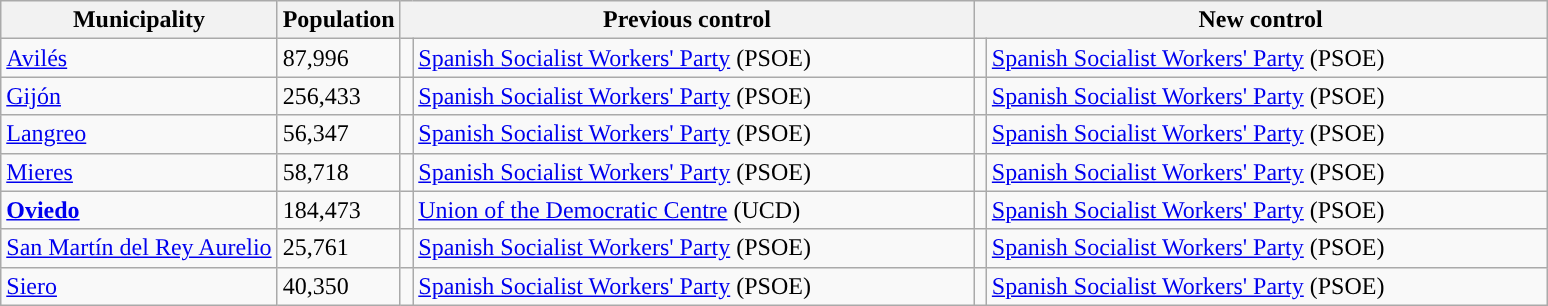<table class="wikitable sortable">
<tr>
<th>Municipality</th>
<th>Population</th>
<th colspan="2" style="width:375px;">Previous control</th>
<th colspan="2" style="width:375px;">New control</th>
</tr>
<tr>
<td><a href='#'>Avilés</a></td>
<td>87,996</td>
<td width="1" style="color:inherit;background:"></td>
<td><a href='#'>Spanish Socialist Workers' Party</a> (PSOE)</td>
<td width="1" style="color:inherit;background:"></td>
<td><a href='#'>Spanish Socialist Workers' Party</a> (PSOE)</td>
</tr>
<tr>
<td><a href='#'>Gijón</a></td>
<td>256,433</td>
<td style="color:inherit;background:"></td>
<td><a href='#'>Spanish Socialist Workers' Party</a> (PSOE)</td>
<td style="color:inherit;background:"></td>
<td><a href='#'>Spanish Socialist Workers' Party</a> (PSOE)</td>
</tr>
<tr>
<td><a href='#'>Langreo</a></td>
<td>56,347</td>
<td style="color:inherit;background:"></td>
<td><a href='#'>Spanish Socialist Workers' Party</a> (PSOE)</td>
<td style="color:inherit;background:"></td>
<td><a href='#'>Spanish Socialist Workers' Party</a> (PSOE)</td>
</tr>
<tr>
<td><a href='#'>Mieres</a></td>
<td>58,718</td>
<td style="color:inherit;background:"></td>
<td><a href='#'>Spanish Socialist Workers' Party</a> (PSOE)</td>
<td style="color:inherit;background:"></td>
<td><a href='#'>Spanish Socialist Workers' Party</a> (PSOE)</td>
</tr>
<tr>
<td><strong><a href='#'>Oviedo</a></strong></td>
<td>184,473</td>
<td style="color:inherit;background:"></td>
<td><a href='#'>Union of the Democratic Centre</a> (UCD)</td>
<td style="color:inherit;background:"></td>
<td><a href='#'>Spanish Socialist Workers' Party</a> (PSOE)</td>
</tr>
<tr>
<td><a href='#'>San Martín del Rey Aurelio</a></td>
<td>25,761</td>
<td style="color:inherit;background:"></td>
<td><a href='#'>Spanish Socialist Workers' Party</a> (PSOE)</td>
<td style="color:inherit;background:"></td>
<td><a href='#'>Spanish Socialist Workers' Party</a> (PSOE)</td>
</tr>
<tr>
<td><a href='#'>Siero</a></td>
<td>40,350</td>
<td style="color:inherit;background:"></td>
<td><a href='#'>Spanish Socialist Workers' Party</a> (PSOE)</td>
<td style="color:inherit;background:"></td>
<td><a href='#'>Spanish Socialist Workers' Party</a> (PSOE)</td>
</tr>
</table>
